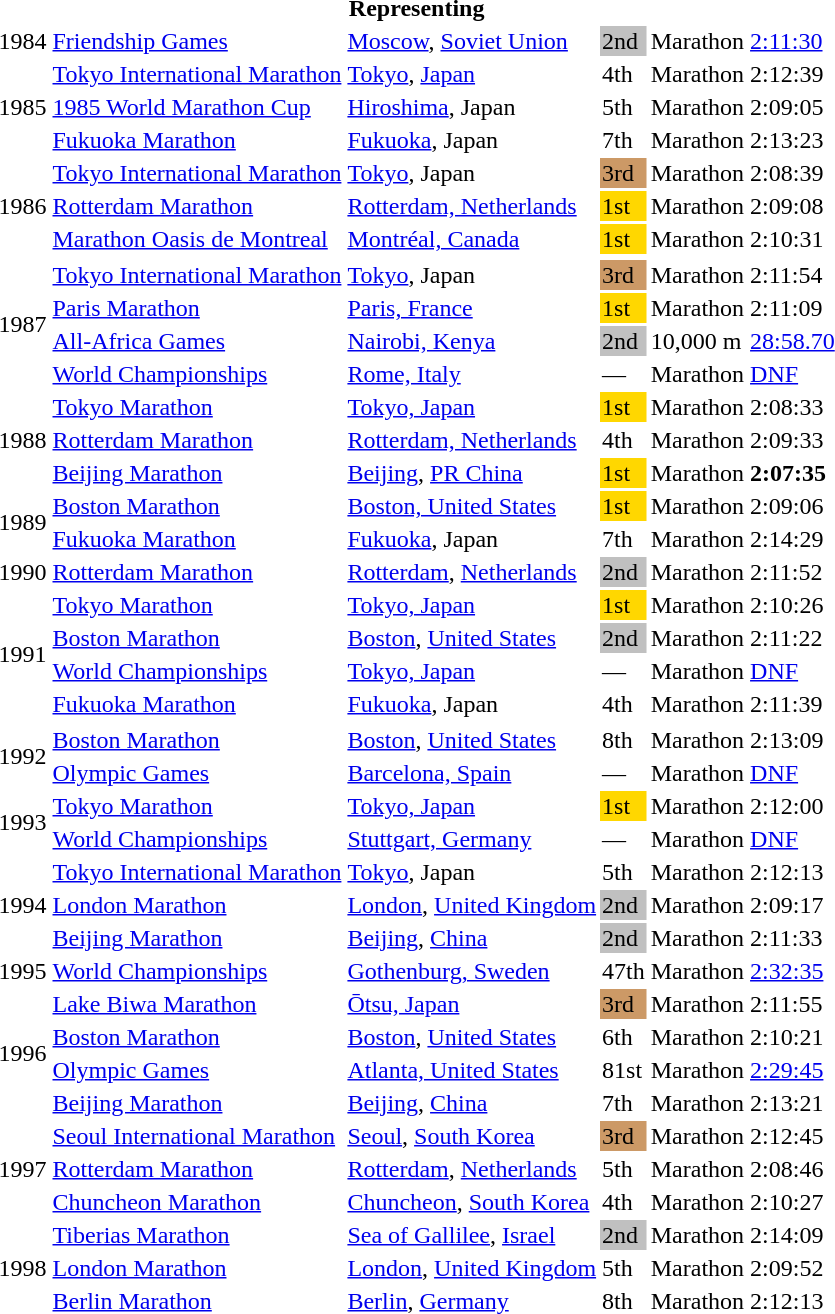<table>
<tr>
<th colspan="6">Representing </th>
</tr>
<tr>
<td>1984</td>
<td><a href='#'>Friendship Games</a></td>
<td><a href='#'>Moscow</a>, <a href='#'>Soviet Union</a></td>
<td bgcolor="silver">2nd</td>
<td>Marathon</td>
<td><a href='#'>2:11:30</a></td>
</tr>
<tr>
<td rowspan=3>1985</td>
<td><a href='#'>Tokyo International Marathon</a></td>
<td><a href='#'>Tokyo</a>, <a href='#'>Japan</a></td>
<td>4th</td>
<td>Marathon</td>
<td>2:12:39</td>
</tr>
<tr>
<td><a href='#'>1985 World Marathon Cup</a></td>
<td><a href='#'>Hiroshima</a>, Japan</td>
<td>5th</td>
<td>Marathon</td>
<td>2:09:05</td>
</tr>
<tr>
<td><a href='#'>Fukuoka Marathon</a></td>
<td><a href='#'>Fukuoka</a>, Japan</td>
<td>7th</td>
<td>Marathon</td>
<td>2:13:23</td>
</tr>
<tr>
<td rowspan=3>1986</td>
<td><a href='#'>Tokyo International Marathon</a></td>
<td><a href='#'>Tokyo</a>, Japan</td>
<td bgcolor="cc9966">3rd</td>
<td>Marathon</td>
<td>2:08:39</td>
</tr>
<tr>
<td><a href='#'>Rotterdam Marathon</a></td>
<td><a href='#'>Rotterdam, Netherlands</a></td>
<td bgcolor="gold">1st</td>
<td>Marathon</td>
<td>2:09:08</td>
</tr>
<tr>
<td><a href='#'>Marathon Oasis de Montreal</a></td>
<td><a href='#'>Montréal, Canada</a></td>
<td bgcolor="gold">1st</td>
<td>Marathon</td>
<td>2:10:31</td>
</tr>
<tr>
</tr>
<tr>
<td rowspan=4>1987</td>
<td><a href='#'>Tokyo International Marathon</a></td>
<td><a href='#'>Tokyo</a>, Japan</td>
<td bgcolor="cc9966">3rd</td>
<td>Marathon</td>
<td>2:11:54</td>
</tr>
<tr>
<td><a href='#'>Paris Marathon</a></td>
<td><a href='#'>Paris, France</a></td>
<td bgcolor="gold">1st</td>
<td>Marathon</td>
<td>2:11:09</td>
</tr>
<tr>
<td><a href='#'>All-Africa Games</a></td>
<td><a href='#'>Nairobi, Kenya</a></td>
<td bgcolor=silver>2nd</td>
<td>10,000 m</td>
<td><a href='#'>28:58.70</a></td>
</tr>
<tr>
<td><a href='#'>World Championships</a></td>
<td><a href='#'>Rome, Italy</a></td>
<td>—</td>
<td>Marathon</td>
<td><a href='#'>DNF</a></td>
</tr>
<tr>
<td rowspan=3>1988</td>
<td><a href='#'>Tokyo Marathon</a></td>
<td><a href='#'>Tokyo, Japan</a></td>
<td bgcolor="gold">1st</td>
<td>Marathon</td>
<td>2:08:33</td>
</tr>
<tr>
<td><a href='#'>Rotterdam Marathon</a></td>
<td><a href='#'>Rotterdam, Netherlands</a></td>
<td>4th</td>
<td>Marathon</td>
<td>2:09:33</td>
</tr>
<tr>
<td><a href='#'>Beijing Marathon</a></td>
<td><a href='#'>Beijing</a>, <a href='#'>PR China</a></td>
<td bgcolor="gold">1st</td>
<td>Marathon</td>
<td><strong>2:07:35</strong></td>
</tr>
<tr>
<td rowspan=2>1989</td>
<td><a href='#'>Boston Marathon</a></td>
<td><a href='#'>Boston, United States</a></td>
<td bgcolor="gold">1st</td>
<td>Marathon</td>
<td>2:09:06</td>
</tr>
<tr>
<td><a href='#'>Fukuoka Marathon</a></td>
<td><a href='#'>Fukuoka</a>, Japan</td>
<td>7th</td>
<td>Marathon</td>
<td>2:14:29</td>
</tr>
<tr>
<td>1990</td>
<td><a href='#'>Rotterdam Marathon</a></td>
<td><a href='#'>Rotterdam</a>, <a href='#'>Netherlands</a></td>
<td bgcolor="silver">2nd</td>
<td>Marathon</td>
<td>2:11:52</td>
</tr>
<tr>
<td rowspan=4>1991</td>
<td><a href='#'>Tokyo Marathon</a></td>
<td><a href='#'>Tokyo, Japan</a></td>
<td bgcolor="gold">1st</td>
<td>Marathon</td>
<td>2:10:26</td>
</tr>
<tr>
<td><a href='#'>Boston Marathon</a></td>
<td><a href='#'>Boston</a>, <a href='#'>United States</a></td>
<td bgcolor="silver">2nd</td>
<td>Marathon</td>
<td>2:11:22</td>
</tr>
<tr>
<td><a href='#'>World Championships</a></td>
<td><a href='#'>Tokyo, Japan</a></td>
<td>—</td>
<td>Marathon</td>
<td><a href='#'>DNF</a></td>
</tr>
<tr>
<td><a href='#'>Fukuoka Marathon</a></td>
<td><a href='#'>Fukuoka</a>, Japan</td>
<td>4th</td>
<td>Marathon</td>
<td>2:11:39</td>
</tr>
<tr>
</tr>
<tr>
<td rowspan=2>1992</td>
<td><a href='#'>Boston Marathon</a></td>
<td><a href='#'>Boston</a>, <a href='#'>United States</a></td>
<td>8th</td>
<td>Marathon</td>
<td>2:13:09</td>
</tr>
<tr>
<td><a href='#'>Olympic Games</a></td>
<td><a href='#'>Barcelona, Spain</a></td>
<td>—</td>
<td>Marathon</td>
<td><a href='#'>DNF</a></td>
</tr>
<tr>
<td rowspan=2>1993</td>
<td><a href='#'>Tokyo Marathon</a></td>
<td><a href='#'>Tokyo, Japan</a></td>
<td bgcolor="gold">1st</td>
<td>Marathon</td>
<td>2:12:00</td>
</tr>
<tr>
<td><a href='#'>World Championships</a></td>
<td><a href='#'>Stuttgart, Germany</a></td>
<td>—</td>
<td>Marathon</td>
<td><a href='#'>DNF</a></td>
</tr>
<tr>
<td rowspan=3>1994</td>
<td><a href='#'>Tokyo International Marathon</a></td>
<td><a href='#'>Tokyo</a>, Japan</td>
<td>5th</td>
<td>Marathon</td>
<td>2:12:13</td>
</tr>
<tr>
<td><a href='#'>London Marathon</a></td>
<td><a href='#'>London</a>, <a href='#'>United Kingdom</a></td>
<td bgcolor="silver">2nd</td>
<td>Marathon</td>
<td>2:09:17</td>
</tr>
<tr>
<td><a href='#'>Beijing Marathon</a></td>
<td><a href='#'>Beijing</a>, <a href='#'>China</a></td>
<td bgcolor="silver">2nd</td>
<td>Marathon</td>
<td>2:11:33</td>
</tr>
<tr>
<td>1995</td>
<td><a href='#'>World Championships</a></td>
<td><a href='#'>Gothenburg, Sweden</a></td>
<td>47th</td>
<td>Marathon</td>
<td><a href='#'>2:32:35</a></td>
</tr>
<tr>
<td rowspan=4>1996</td>
<td><a href='#'>Lake Biwa Marathon</a></td>
<td><a href='#'>Ōtsu, Japan</a></td>
<td bgcolor="cc9966">3rd</td>
<td>Marathon</td>
<td>2:11:55</td>
</tr>
<tr>
<td><a href='#'>Boston Marathon</a></td>
<td><a href='#'>Boston</a>, <a href='#'>United States</a></td>
<td>6th</td>
<td>Marathon</td>
<td>2:10:21</td>
</tr>
<tr>
<td><a href='#'>Olympic Games</a></td>
<td><a href='#'>Atlanta, United States</a></td>
<td>81st</td>
<td>Marathon</td>
<td><a href='#'>2:29:45</a></td>
</tr>
<tr>
<td><a href='#'>Beijing Marathon</a></td>
<td><a href='#'>Beijing</a>, <a href='#'>China</a></td>
<td>7th</td>
<td>Marathon</td>
<td>2:13:21</td>
</tr>
<tr>
<td rowspan=3>1997</td>
<td><a href='#'>Seoul International Marathon</a></td>
<td><a href='#'>Seoul</a>, <a href='#'>South Korea</a></td>
<td bgcolor="cc9966">3rd</td>
<td>Marathon</td>
<td>2:12:45</td>
</tr>
<tr>
<td><a href='#'>Rotterdam Marathon</a></td>
<td><a href='#'>Rotterdam</a>, <a href='#'>Netherlands</a></td>
<td>5th</td>
<td>Marathon</td>
<td>2:08:46</td>
</tr>
<tr>
<td><a href='#'>Chuncheon Marathon</a></td>
<td><a href='#'>Chuncheon</a>, <a href='#'>South Korea</a></td>
<td>4th</td>
<td>Marathon</td>
<td>2:10:27</td>
</tr>
<tr>
<td rowspan=3>1998</td>
<td><a href='#'>Tiberias Marathon</a></td>
<td><a href='#'>Sea of Gallilee</a>, <a href='#'>Israel</a></td>
<td bgcolor="silver">2nd</td>
<td>Marathon</td>
<td>2:14:09</td>
</tr>
<tr>
<td><a href='#'>London Marathon</a></td>
<td><a href='#'>London</a>, <a href='#'>United Kingdom</a></td>
<td>5th</td>
<td>Marathon</td>
<td>2:09:52</td>
</tr>
<tr>
<td><a href='#'>Berlin Marathon</a></td>
<td><a href='#'>Berlin</a>, <a href='#'>Germany</a></td>
<td>8th</td>
<td>Marathon</td>
<td>2:12:13</td>
</tr>
</table>
